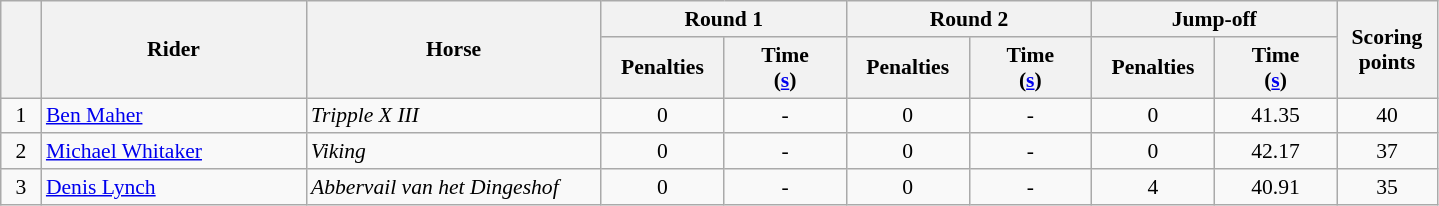<table class="wikitable" style="font-size: 90%">
<tr>
<th rowspan=2 width=20></th>
<th rowspan=2 width=170>Rider</th>
<th rowspan=2 width=190>Horse</th>
<th colspan=2>Round 1</th>
<th colspan=2>Round 2</th>
<th colspan=2>Jump-off</th>
<th rowspan=2 width=60>Scoring<br>points</th>
</tr>
<tr>
<th width=75>Penalties</th>
<th width=75>Time<br>(<a href='#'>s</a>)</th>
<th width=75>Penalties</th>
<th width=75>Time<br>(<a href='#'>s</a>)</th>
<th width=75>Penalties</th>
<th width=75>Time<br>(<a href='#'>s</a>)</th>
</tr>
<tr>
<td align=center>1</td>
<td> <a href='#'>Ben Maher</a></td>
<td><em>Tripple X III</em></td>
<td align=center>0</td>
<td align=center>-</td>
<td align=center>0</td>
<td align=center>-</td>
<td align=center>0</td>
<td align=center>41.35</td>
<td align=center>40</td>
</tr>
<tr>
<td align=center>2</td>
<td> <a href='#'>Michael Whitaker</a></td>
<td><em>Viking</em></td>
<td align=center>0</td>
<td align=center>-</td>
<td align=center>0</td>
<td align=center>-</td>
<td align=center>0</td>
<td align=center>42.17</td>
<td align=center>37</td>
</tr>
<tr>
<td align=center>3</td>
<td> <a href='#'>Denis Lynch</a></td>
<td><em>Abbervail van het Dingeshof</em></td>
<td align=center>0</td>
<td align=center>-</td>
<td align=center>0</td>
<td align=center>-</td>
<td align=center>4</td>
<td align=center>40.91</td>
<td align=center>35</td>
</tr>
</table>
